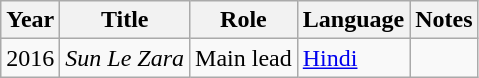<table class="wikitable sortable">
<tr>
<th>Year</th>
<th>Title</th>
<th>Role</th>
<th>Language</th>
<th>Notes</th>
</tr>
<tr>
<td>2016</td>
<td><em>Sun Le Zara</em></td>
<td>Main lead</td>
<td><a href='#'>Hindi</a></td>
<td></td>
</tr>
</table>
